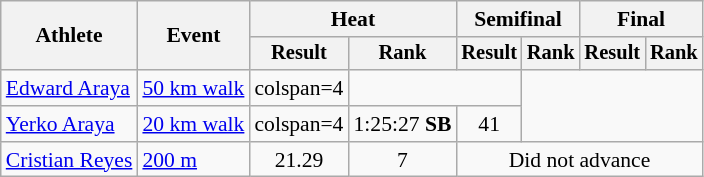<table class="wikitable" style="font-size:90%">
<tr>
<th rowspan="2">Athlete</th>
<th rowspan="2">Event</th>
<th colspan="2">Heat</th>
<th colspan="2">Semifinal</th>
<th colspan="2">Final</th>
</tr>
<tr style="font-size:95%">
<th>Result</th>
<th>Rank</th>
<th>Result</th>
<th>Rank</th>
<th>Result</th>
<th>Rank</th>
</tr>
<tr align=center>
<td align=left><a href='#'>Edward Araya</a></td>
<td align=left><a href='#'>50 km walk</a></td>
<td>colspan=4 </td>
<td colspan=2></td>
</tr>
<tr align=center>
<td align=left><a href='#'>Yerko Araya</a></td>
<td align=left><a href='#'>20 km walk</a></td>
<td>colspan=4 </td>
<td>1:25:27 <strong>SB</strong></td>
<td>41</td>
</tr>
<tr align=center>
<td align=left><a href='#'>Cristian Reyes</a></td>
<td align=left><a href='#'>200 m</a></td>
<td>21.29</td>
<td>7</td>
<td colspan=4>Did not advance</td>
</tr>
</table>
